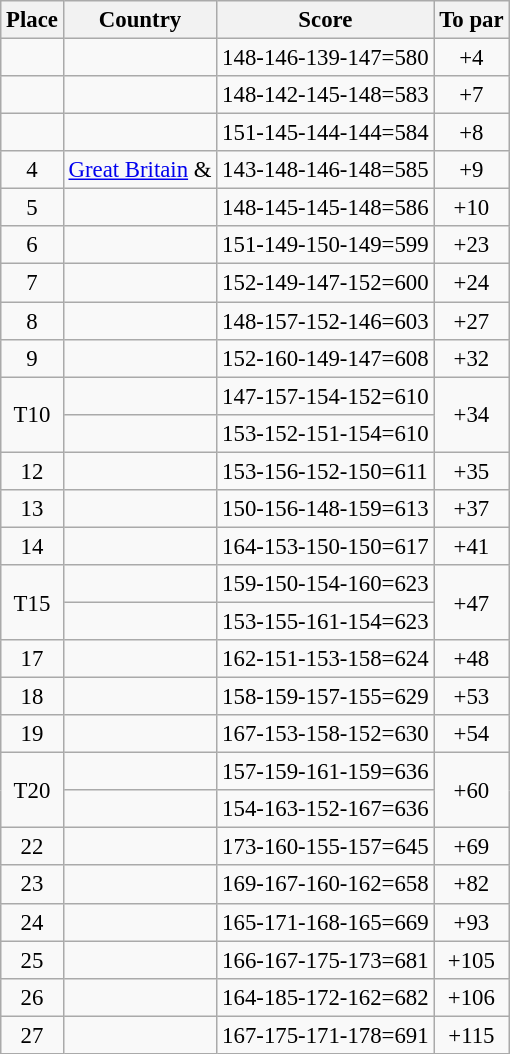<table class="wikitable" style="font-size:95%;">
<tr>
<th>Place</th>
<th>Country</th>
<th>Score</th>
<th>To par</th>
</tr>
<tr>
<td align=center></td>
<td></td>
<td>148-146-139-147=580</td>
<td align=center>+4</td>
</tr>
<tr>
<td align=center></td>
<td></td>
<td>148-142-145-148=583</td>
<td align=center>+7</td>
</tr>
<tr>
<td align=center></td>
<td></td>
<td>151-145-144-144=584</td>
<td align=center>+8</td>
</tr>
<tr>
<td align=center>4</td>
<td> <a href='#'>Great Britain</a> &<br></td>
<td>143-148-146-148=585</td>
<td align=center>+9</td>
</tr>
<tr>
<td align=center>5</td>
<td></td>
<td>148-145-145-148=586</td>
<td align=center>+10</td>
</tr>
<tr>
<td align=center>6</td>
<td></td>
<td>151-149-150-149=599</td>
<td align=center>+23</td>
</tr>
<tr>
<td align=center>7</td>
<td></td>
<td>152-149-147-152=600</td>
<td align=center>+24</td>
</tr>
<tr>
<td align=center>8</td>
<td></td>
<td>148-157-152-146=603</td>
<td align=center>+27</td>
</tr>
<tr>
<td align=center>9</td>
<td></td>
<td>152-160-149-147=608</td>
<td align=center>+32</td>
</tr>
<tr>
<td rowspan=2 align=center>T10</td>
<td></td>
<td>147-157-154-152=610</td>
<td rowspan=2 align=center>+34</td>
</tr>
<tr>
<td></td>
<td>153-152-151-154=610</td>
</tr>
<tr>
<td align=center>12</td>
<td></td>
<td>153-156-152-150=611</td>
<td align=center>+35</td>
</tr>
<tr>
<td align=center>13</td>
<td></td>
<td>150-156-148-159=613</td>
<td align=center>+37</td>
</tr>
<tr>
<td align=center>14</td>
<td></td>
<td>164-153-150-150=617</td>
<td align=center>+41</td>
</tr>
<tr>
<td rowspan=2 align=center>T15</td>
<td></td>
<td>159-150-154-160=623</td>
<td rowspan=2 align=center>+47</td>
</tr>
<tr>
<td></td>
<td>153-155-161-154=623</td>
</tr>
<tr>
<td align=center>17</td>
<td></td>
<td>162-151-153-158=624</td>
<td align=center>+48</td>
</tr>
<tr>
<td align=center>18</td>
<td></td>
<td>158-159-157-155=629</td>
<td align=center>+53</td>
</tr>
<tr>
<td align=center>19</td>
<td></td>
<td>167-153-158-152=630</td>
<td align=center>+54</td>
</tr>
<tr>
<td rowspan=2 align=center>T20</td>
<td></td>
<td>157-159-161-159=636</td>
<td rowspan=2 align=center>+60</td>
</tr>
<tr>
<td></td>
<td>154-163-152-167=636</td>
</tr>
<tr>
<td align=center>22</td>
<td></td>
<td>173-160-155-157=645</td>
<td align=center>+69</td>
</tr>
<tr>
<td align=center>23</td>
<td></td>
<td>169-167-160-162=658</td>
<td align=center>+82</td>
</tr>
<tr>
<td align=center>24</td>
<td></td>
<td>165-171-168-165=669</td>
<td align=center>+93</td>
</tr>
<tr>
<td align=center>25</td>
<td></td>
<td>166-167-175-173=681</td>
<td align=center>+105</td>
</tr>
<tr>
<td align=center>26</td>
<td></td>
<td>164-185-172-162=682</td>
<td align=center>+106</td>
</tr>
<tr>
<td align=center>27</td>
<td></td>
<td>167-175-171-178=691</td>
<td align=center>+115</td>
</tr>
</table>
